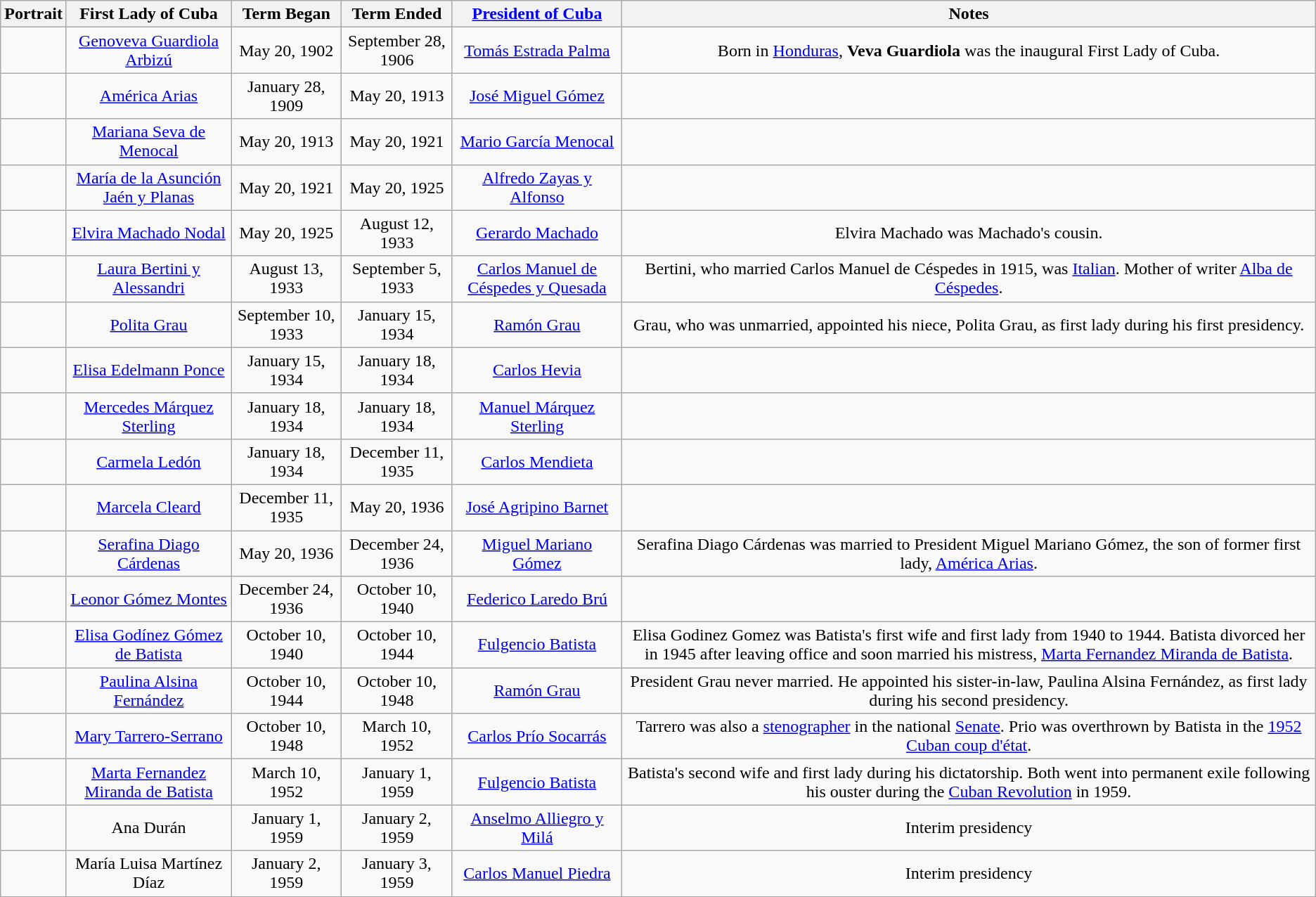<table class="wikitable" style="text-align:center">
<tr>
<th>Portrait</th>
<th>First Lady of Cuba</th>
<th>Term Began</th>
<th>Term Ended</th>
<th><a href='#'>President of Cuba</a></th>
<th>Notes</th>
</tr>
<tr>
<td></td>
<td><a href='#'>Genoveva Guardiola Arbizú</a></td>
<td>May 20, 1902</td>
<td>September 28, 1906</td>
<td><a href='#'>Tomás Estrada Palma</a></td>
<td>Born in <a href='#'>Honduras</a>, <strong>Veva Guardiola</strong> was the inaugural First Lady of Cuba.</td>
</tr>
<tr>
<td></td>
<td><a href='#'>América Arias</a></td>
<td>January 28, 1909</td>
<td>May 20, 1913</td>
<td><a href='#'>José Miguel Gómez</a></td>
<td></td>
</tr>
<tr>
<td></td>
<td><a href='#'>Mariana Seva de Menocal</a></td>
<td>May 20, 1913</td>
<td>May 20, 1921</td>
<td><a href='#'>Mario García Menocal</a></td>
<td></td>
</tr>
<tr>
<td></td>
<td><a href='#'>María de la Asunción Jaén y Planas</a></td>
<td>May 20, 1921</td>
<td>May 20, 1925</td>
<td><a href='#'>Alfredo Zayas y Alfonso</a></td>
<td></td>
</tr>
<tr>
<td></td>
<td><a href='#'>Elvira Machado Nodal</a></td>
<td>May 20, 1925</td>
<td>August 12, 1933</td>
<td><a href='#'>Gerardo Machado</a></td>
<td>Elvira Machado was Machado's cousin.</td>
</tr>
<tr>
<td></td>
<td><a href='#'>Laura Bertini y Alessandri</a></td>
<td>August 13, 1933</td>
<td>September 5, 1933</td>
<td><a href='#'>Carlos Manuel de Céspedes y Quesada</a></td>
<td>Bertini, who married Carlos Manuel de Céspedes in 1915, was <a href='#'>Italian</a>. Mother of writer <a href='#'>Alba de Céspedes</a>.</td>
</tr>
<tr>
<td></td>
<td><a href='#'>Polita Grau</a></td>
<td>September 10, 1933</td>
<td>January 15, 1934</td>
<td><a href='#'>Ramón Grau</a></td>
<td>Grau, who was unmarried, appointed his niece, Polita Grau, as first lady during his first presidency.</td>
</tr>
<tr>
<td></td>
<td><a href='#'>Elisa Edelmann Ponce</a></td>
<td>January 15, 1934</td>
<td>January 18, 1934</td>
<td><a href='#'>Carlos Hevia</a></td>
<td></td>
</tr>
<tr>
<td></td>
<td><a href='#'>Mercedes Márquez Sterling</a></td>
<td>January 18, 1934</td>
<td>January 18, 1934</td>
<td><a href='#'>Manuel Márquez Sterling</a></td>
<td></td>
</tr>
<tr>
<td></td>
<td><a href='#'>Carmela Ledón</a></td>
<td>January 18, 1934</td>
<td>December 11, 1935</td>
<td><a href='#'>Carlos Mendieta</a></td>
<td></td>
</tr>
<tr>
<td></td>
<td><a href='#'>Marcela Cleard</a></td>
<td>December 11, 1935</td>
<td>May 20, 1936</td>
<td><a href='#'>José Agripino Barnet</a></td>
<td></td>
</tr>
<tr>
<td></td>
<td><a href='#'>Serafina Diago Cárdenas</a></td>
<td>May 20, 1936</td>
<td>December 24, 1936</td>
<td><a href='#'>Miguel Mariano Gómez</a></td>
<td>Serafina Diago Cárdenas was married to President Miguel Mariano Gómez, the son of former first lady, <a href='#'>América Arias</a>.</td>
</tr>
<tr>
<td></td>
<td><a href='#'>Leonor Gómez Montes</a></td>
<td>December 24, 1936</td>
<td>October 10, 1940</td>
<td><a href='#'>Federico Laredo Brú</a></td>
<td></td>
</tr>
<tr>
<td></td>
<td><a href='#'>Elisa Godínez Gómez de Batista</a></td>
<td>October 10, 1940</td>
<td>October 10, 1944</td>
<td><a href='#'>Fulgencio Batista</a></td>
<td>Elisa Godinez Gomez was Batista's first wife and first lady from 1940 to 1944. Batista divorced her in 1945 after leaving office and soon married his mistress, <a href='#'>Marta Fernandez Miranda de Batista</a>.</td>
</tr>
<tr>
<td></td>
<td><a href='#'>Paulina Alsina Fernández</a></td>
<td>October 10, 1944</td>
<td>October 10, 1948</td>
<td><a href='#'>Ramón Grau</a></td>
<td>President Grau never married. He appointed his sister-in-law, Paulina Alsina Fernández, as first lady during his second presidency.</td>
</tr>
<tr>
<td></td>
<td><a href='#'>Mary Tarrero-Serrano</a></td>
<td>October 10, 1948</td>
<td>March 10, 1952</td>
<td><a href='#'>Carlos Prío Socarrás</a></td>
<td>Tarrero was also a <a href='#'>stenographer</a> in the national <a href='#'>Senate</a>. Prio was overthrown by Batista in the <a href='#'>1952 Cuban coup d'état</a>.</td>
</tr>
<tr>
<td></td>
<td><a href='#'>Marta Fernandez Miranda de Batista</a></td>
<td>March 10, 1952</td>
<td>January 1, 1959</td>
<td><a href='#'>Fulgencio Batista</a></td>
<td>Batista's second wife and first lady during his dictatorship. Both went into permanent exile following his ouster during the <a href='#'>Cuban Revolution</a> in 1959.</td>
</tr>
<tr>
<td></td>
<td>Ana Durán</td>
<td>January 1, 1959</td>
<td>January 2, 1959</td>
<td><a href='#'>Anselmo Alliegro y Milá</a></td>
<td>Interim presidency</td>
</tr>
<tr>
<td></td>
<td>María Luisa Martínez Díaz</td>
<td>January 2, 1959</td>
<td>January 3, 1959</td>
<td><a href='#'>Carlos Manuel Piedra</a></td>
<td>Interim presidency</td>
</tr>
<tr>
</tr>
</table>
